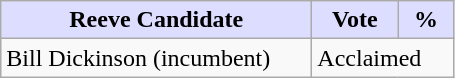<table class="wikitable">
<tr>
<th style="background:#ddf; width:200px;">Reeve Candidate</th>
<th style="background:#ddf; width:50px;">Vote</th>
<th style="background:#ddf; width:30px;">%</th>
</tr>
<tr>
<td>Bill Dickinson (incumbent)</td>
<td colspan="2">Acclaimed</td>
</tr>
</table>
